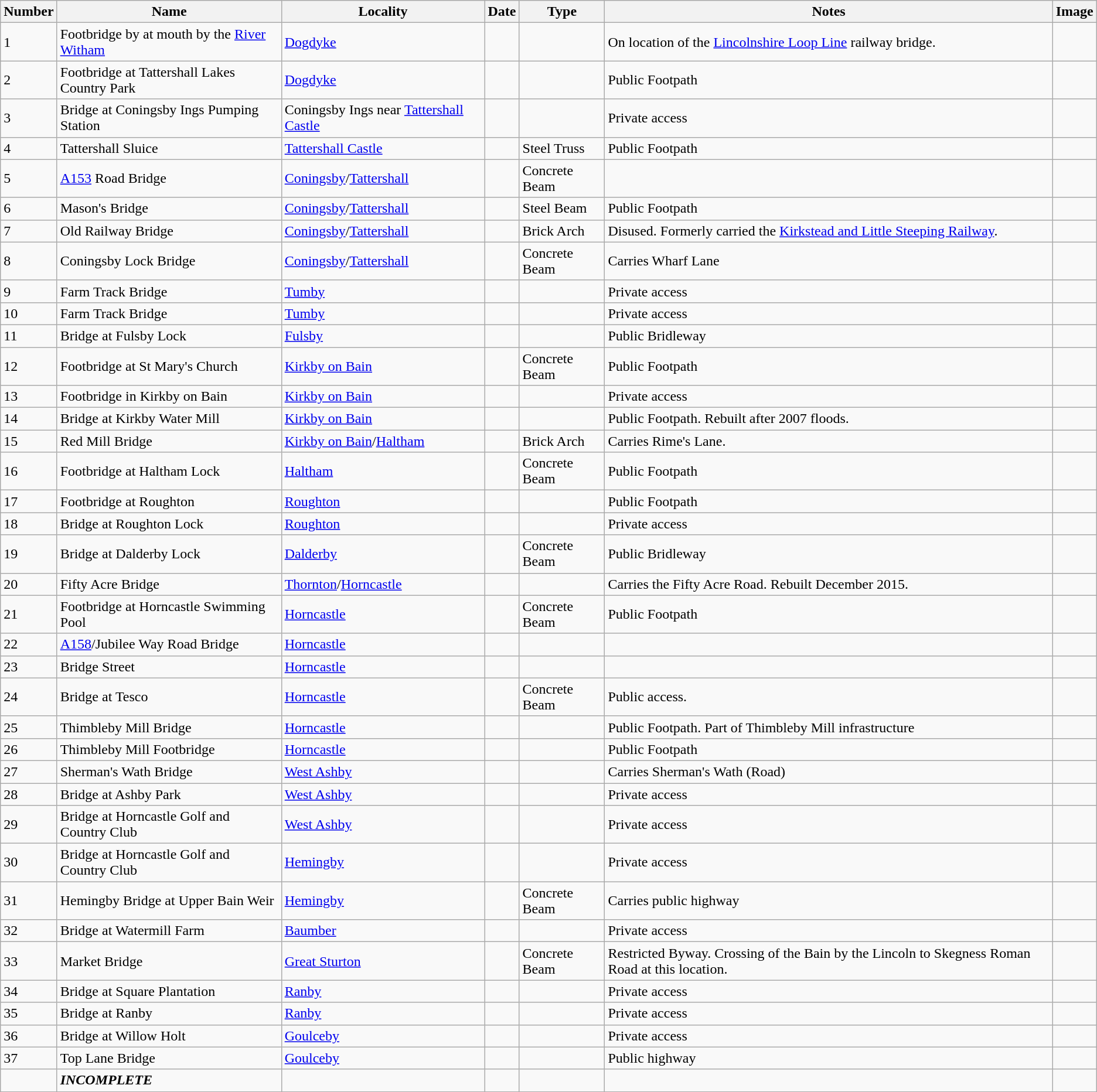<table class="wikitable sortable">
<tr>
<th>Number</th>
<th>Name</th>
<th>Locality</th>
<th>Date</th>
<th>Type</th>
<th class="unsortable">Notes</th>
<th class="unsortable">Image</th>
</tr>
<tr>
<td>1</td>
<td>Footbridge by at mouth by the <a href='#'>River Witham</a></td>
<td><a href='#'>Dogdyke</a></td>
<td></td>
<td></td>
<td>On location of the <a href='#'>Lincolnshire Loop Line</a> railway bridge.</td>
<td></td>
</tr>
<tr>
<td>2</td>
<td>Footbridge at Tattershall Lakes Country Park</td>
<td><a href='#'>Dogdyke</a></td>
<td></td>
<td></td>
<td>Public Footpath</td>
<td></td>
</tr>
<tr>
<td>3</td>
<td>Bridge at Coningsby Ings Pumping Station</td>
<td>Coningsby Ings near <a href='#'>Tattershall Castle</a></td>
<td></td>
<td></td>
<td>Private access</td>
<td></td>
</tr>
<tr>
<td>4</td>
<td>Tattershall Sluice</td>
<td><a href='#'>Tattershall Castle</a></td>
<td></td>
<td>Steel Truss</td>
<td>Public Footpath</td>
<td></td>
</tr>
<tr>
<td>5</td>
<td><a href='#'>A153</a> Road Bridge</td>
<td><a href='#'>Coningsby</a>/<a href='#'>Tattershall</a></td>
<td></td>
<td>Concrete Beam</td>
<td></td>
<td></td>
</tr>
<tr>
<td>6</td>
<td>Mason's Bridge</td>
<td><a href='#'>Coningsby</a>/<a href='#'>Tattershall</a></td>
<td></td>
<td>Steel Beam</td>
<td>Public Footpath</td>
<td><br></td>
</tr>
<tr>
<td>7</td>
<td>Old Railway Bridge</td>
<td><a href='#'>Coningsby</a>/<a href='#'>Tattershall</a></td>
<td></td>
<td>Brick Arch</td>
<td>Disused. Formerly carried the <a href='#'>Kirkstead and Little Steeping Railway</a>.</td>
<td></td>
</tr>
<tr>
<td>8</td>
<td>Coningsby Lock Bridge</td>
<td><a href='#'>Coningsby</a>/<a href='#'>Tattershall</a></td>
<td></td>
<td>Concrete Beam</td>
<td>Carries Wharf Lane</td>
<td></td>
</tr>
<tr>
<td>9</td>
<td>Farm Track Bridge</td>
<td><a href='#'>Tumby</a></td>
<td></td>
<td></td>
<td>Private access</td>
<td></td>
</tr>
<tr>
<td>10</td>
<td>Farm Track Bridge</td>
<td><a href='#'>Tumby</a></td>
<td></td>
<td></td>
<td>Private access</td>
<td></td>
</tr>
<tr>
<td>11</td>
<td>Bridge at Fulsby Lock</td>
<td><a href='#'>Fulsby</a></td>
<td></td>
<td></td>
<td>Public Bridleway</td>
<td></td>
</tr>
<tr>
<td>12</td>
<td>Footbridge at St Mary's Church</td>
<td><a href='#'>Kirkby on Bain</a></td>
<td></td>
<td>Concrete Beam</td>
<td>Public Footpath</td>
<td></td>
</tr>
<tr>
<td>13</td>
<td>Footbridge in Kirkby on Bain</td>
<td><a href='#'>Kirkby on Bain</a></td>
<td></td>
<td></td>
<td>Private access</td>
<td></td>
</tr>
<tr>
<td>14</td>
<td>Bridge at Kirkby Water Mill</td>
<td><a href='#'>Kirkby on Bain</a></td>
<td></td>
<td></td>
<td>Public Footpath. Rebuilt after 2007 floods.</td>
<td></td>
</tr>
<tr>
<td>15</td>
<td>Red Mill Bridge</td>
<td><a href='#'>Kirkby on Bain</a>/<a href='#'>Haltham</a></td>
<td></td>
<td>Brick Arch</td>
<td>Carries Rime's Lane.</td>
<td></td>
</tr>
<tr>
<td>16</td>
<td>Footbridge at Haltham Lock</td>
<td><a href='#'>Haltham</a></td>
<td></td>
<td>Concrete Beam</td>
<td>Public Footpath</td>
<td></td>
</tr>
<tr>
<td>17</td>
<td>Footbridge at Roughton</td>
<td><a href='#'>Roughton</a></td>
<td></td>
<td></td>
<td>Public Footpath</td>
<td></td>
</tr>
<tr>
<td>18</td>
<td>Bridge at Roughton Lock</td>
<td><a href='#'>Roughton</a></td>
<td></td>
<td></td>
<td>Private access</td>
<td></td>
</tr>
<tr>
<td>19</td>
<td>Bridge at Dalderby Lock</td>
<td><a href='#'>Dalderby</a></td>
<td></td>
<td>Concrete Beam</td>
<td>Public Bridleway</td>
<td></td>
</tr>
<tr>
<td>20</td>
<td>Fifty Acre Bridge</td>
<td><a href='#'>Thornton</a>/<a href='#'>Horncastle</a></td>
<td></td>
<td></td>
<td>Carries the Fifty Acre Road. Rebuilt December 2015.</td>
<td></td>
</tr>
<tr>
<td>21</td>
<td>Footbridge at Horncastle Swimming Pool</td>
<td><a href='#'>Horncastle</a></td>
<td></td>
<td>Concrete Beam</td>
<td>Public Footpath</td>
<td></td>
</tr>
<tr>
<td>22</td>
<td><a href='#'>A158</a>/Jubilee Way Road Bridge</td>
<td><a href='#'>Horncastle</a></td>
<td></td>
<td></td>
<td></td>
<td></td>
</tr>
<tr>
<td>23</td>
<td>Bridge Street</td>
<td><a href='#'>Horncastle</a></td>
<td></td>
<td></td>
<td></td>
<td></td>
</tr>
<tr>
<td>24</td>
<td>Bridge at Tesco</td>
<td><a href='#'>Horncastle</a></td>
<td></td>
<td>Concrete Beam</td>
<td>Public access.</td>
<td></td>
</tr>
<tr>
<td>25</td>
<td>Thimbleby Mill Bridge</td>
<td><a href='#'>Horncastle</a></td>
<td></td>
<td></td>
<td>Public Footpath. Part of Thimbleby Mill infrastructure</td>
<td></td>
</tr>
<tr>
<td>26</td>
<td>Thimbleby Mill Footbridge</td>
<td><a href='#'>Horncastle</a></td>
<td></td>
<td></td>
<td>Public Footpath</td>
<td></td>
</tr>
<tr>
<td>27</td>
<td>Sherman's Wath Bridge</td>
<td><a href='#'>West Ashby</a></td>
<td></td>
<td></td>
<td>Carries Sherman's Wath (Road)</td>
<td></td>
</tr>
<tr>
<td>28</td>
<td>Bridge at Ashby Park</td>
<td><a href='#'>West Ashby</a></td>
<td></td>
<td></td>
<td>Private access</td>
<td></td>
</tr>
<tr>
<td>29</td>
<td>Bridge at Horncastle Golf and Country Club</td>
<td><a href='#'>West Ashby</a></td>
<td></td>
<td></td>
<td>Private access</td>
<td></td>
</tr>
<tr>
<td>30</td>
<td>Bridge at Horncastle Golf and Country Club</td>
<td><a href='#'>Hemingby</a></td>
<td></td>
<td></td>
<td>Private access</td>
<td></td>
</tr>
<tr>
<td>31</td>
<td>Hemingby Bridge at Upper Bain Weir</td>
<td><a href='#'>Hemingby</a></td>
<td></td>
<td>Concrete Beam</td>
<td>Carries public highway</td>
<td></td>
</tr>
<tr>
<td>32</td>
<td>Bridge at Watermill Farm</td>
<td><a href='#'>Baumber</a></td>
<td></td>
<td></td>
<td>Private access</td>
<td></td>
</tr>
<tr>
<td>33</td>
<td>Market Bridge</td>
<td><a href='#'>Great Sturton</a></td>
<td></td>
<td>Concrete Beam</td>
<td>Restricted Byway. Crossing of the Bain by the Lincoln to Skegness Roman Road at this location.</td>
<td></td>
</tr>
<tr>
<td>34</td>
<td>Bridge at Square Plantation</td>
<td><a href='#'>Ranby</a></td>
<td></td>
<td></td>
<td>Private access</td>
<td></td>
</tr>
<tr>
<td>35</td>
<td>Bridge at Ranby</td>
<td><a href='#'>Ranby</a></td>
<td></td>
<td></td>
<td>Private access</td>
<td></td>
</tr>
<tr>
<td>36</td>
<td>Bridge at Willow Holt</td>
<td><a href='#'>Goulceby</a></td>
<td></td>
<td></td>
<td>Private access</td>
<td></td>
</tr>
<tr>
<td>37</td>
<td>Top Lane Bridge</td>
<td><a href='#'>Goulceby</a></td>
<td></td>
<td></td>
<td>Public highway</td>
<td></td>
</tr>
<tr>
<td></td>
<td><strong><em>INCOMPLETE</em></strong></td>
<td></td>
<td></td>
<td></td>
<td></td>
<td></td>
</tr>
<tr>
</tr>
</table>
